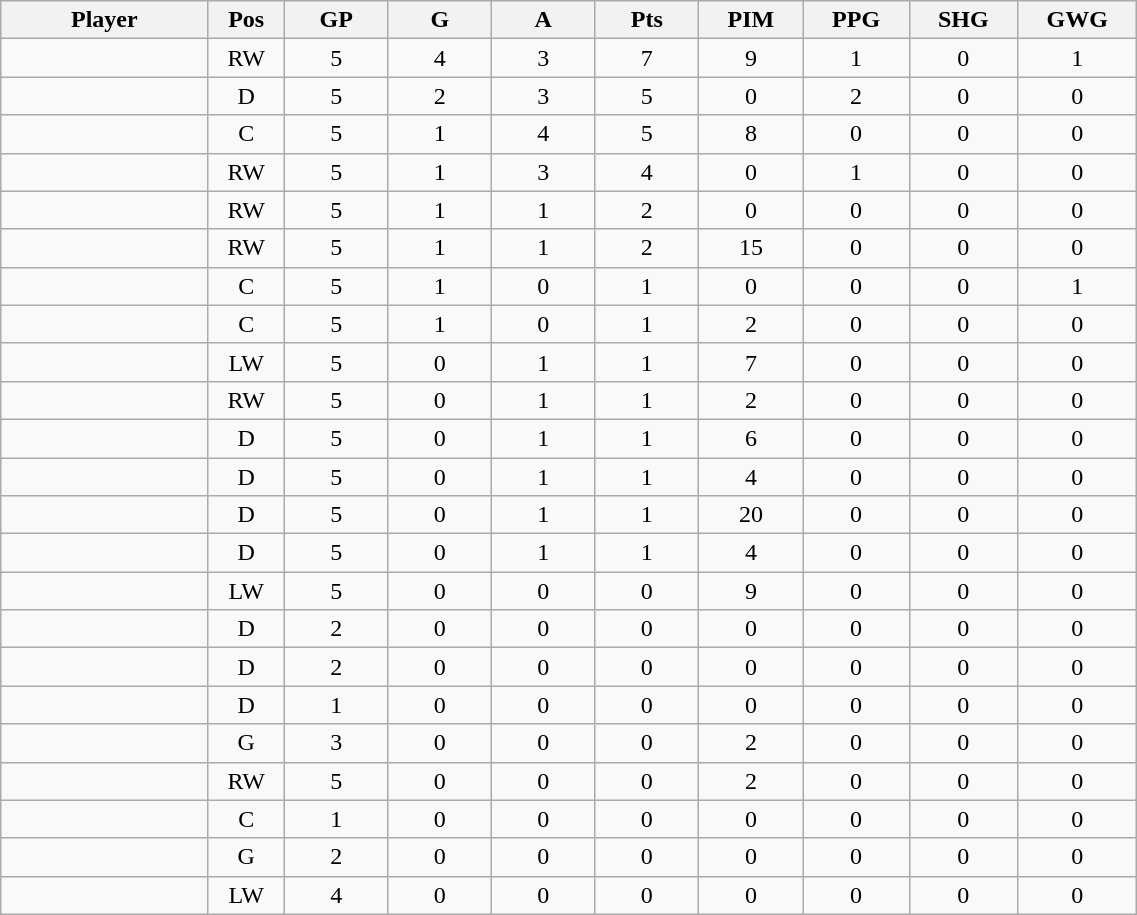<table class="wikitable sortable" width="60%">
<tr ALIGN="center">
<th bgcolor="#DDDDFF" width="10%">Player</th>
<th bgcolor="#DDDDFF" width="3%" title="Position">Pos</th>
<th bgcolor="#DDDDFF" width="5%" title="Games played">GP</th>
<th bgcolor="#DDDDFF" width="5%" title="Goals">G</th>
<th bgcolor="#DDDDFF" width="5%" title="Assists">A</th>
<th bgcolor="#DDDDFF" width="5%" title="Points">Pts</th>
<th bgcolor="#DDDDFF" width="5%" title="Penalties in Minutes">PIM</th>
<th bgcolor="#DDDDFF" width="5%" title="Power Play Goals">PPG</th>
<th bgcolor="#DDDDFF" width="5%" title="Short-handed Goals">SHG</th>
<th bgcolor="#DDDDFF" width="5%" title="Game-winning Goals">GWG</th>
</tr>
<tr align="center">
<td align="right"></td>
<td>RW</td>
<td>5</td>
<td>4</td>
<td>3</td>
<td>7</td>
<td>9</td>
<td>1</td>
<td>0</td>
<td>1</td>
</tr>
<tr align="center">
<td align="right"></td>
<td>D</td>
<td>5</td>
<td>2</td>
<td>3</td>
<td>5</td>
<td>0</td>
<td>2</td>
<td>0</td>
<td>0</td>
</tr>
<tr align="center">
<td align="right"></td>
<td>C</td>
<td>5</td>
<td>1</td>
<td>4</td>
<td>5</td>
<td>8</td>
<td>0</td>
<td>0</td>
<td>0</td>
</tr>
<tr align="center">
<td align="right"></td>
<td>RW</td>
<td>5</td>
<td>1</td>
<td>3</td>
<td>4</td>
<td>0</td>
<td>1</td>
<td>0</td>
<td>0</td>
</tr>
<tr align="center">
<td align="right"></td>
<td>RW</td>
<td>5</td>
<td>1</td>
<td>1</td>
<td>2</td>
<td>0</td>
<td>0</td>
<td>0</td>
<td>0</td>
</tr>
<tr align="center">
<td align="right"></td>
<td>RW</td>
<td>5</td>
<td>1</td>
<td>1</td>
<td>2</td>
<td>15</td>
<td>0</td>
<td>0</td>
<td>0</td>
</tr>
<tr align="center">
<td align="right"></td>
<td>C</td>
<td>5</td>
<td>1</td>
<td>0</td>
<td>1</td>
<td>0</td>
<td>0</td>
<td>0</td>
<td>1</td>
</tr>
<tr align="center">
<td align="right"></td>
<td>C</td>
<td>5</td>
<td>1</td>
<td>0</td>
<td>1</td>
<td>2</td>
<td>0</td>
<td>0</td>
<td>0</td>
</tr>
<tr align="center">
<td align="right"></td>
<td>LW</td>
<td>5</td>
<td>0</td>
<td>1</td>
<td>1</td>
<td>7</td>
<td>0</td>
<td>0</td>
<td>0</td>
</tr>
<tr align="center">
<td align="right"></td>
<td>RW</td>
<td>5</td>
<td>0</td>
<td>1</td>
<td>1</td>
<td>2</td>
<td>0</td>
<td>0</td>
<td>0</td>
</tr>
<tr align="center">
<td align="right"></td>
<td>D</td>
<td>5</td>
<td>0</td>
<td>1</td>
<td>1</td>
<td>6</td>
<td>0</td>
<td>0</td>
<td>0</td>
</tr>
<tr align="center">
<td align="right"></td>
<td>D</td>
<td>5</td>
<td>0</td>
<td>1</td>
<td>1</td>
<td>4</td>
<td>0</td>
<td>0</td>
<td>0</td>
</tr>
<tr align="center">
<td align="right"></td>
<td>D</td>
<td>5</td>
<td>0</td>
<td>1</td>
<td>1</td>
<td>20</td>
<td>0</td>
<td>0</td>
<td>0</td>
</tr>
<tr align="center">
<td align="right"></td>
<td>D</td>
<td>5</td>
<td>0</td>
<td>1</td>
<td>1</td>
<td>4</td>
<td>0</td>
<td>0</td>
<td>0</td>
</tr>
<tr align="center">
<td align="right"></td>
<td>LW</td>
<td>5</td>
<td>0</td>
<td>0</td>
<td>0</td>
<td>9</td>
<td>0</td>
<td>0</td>
<td>0</td>
</tr>
<tr align="center">
<td align="right"></td>
<td>D</td>
<td>2</td>
<td>0</td>
<td>0</td>
<td>0</td>
<td>0</td>
<td>0</td>
<td>0</td>
<td>0</td>
</tr>
<tr align="center">
<td align="right"></td>
<td>D</td>
<td>2</td>
<td>0</td>
<td>0</td>
<td>0</td>
<td>0</td>
<td>0</td>
<td>0</td>
<td>0</td>
</tr>
<tr align="center">
<td align="right"></td>
<td>D</td>
<td>1</td>
<td>0</td>
<td>0</td>
<td>0</td>
<td>0</td>
<td>0</td>
<td>0</td>
<td>0</td>
</tr>
<tr align="center">
<td align="right"></td>
<td>G</td>
<td>3</td>
<td>0</td>
<td>0</td>
<td>0</td>
<td>2</td>
<td>0</td>
<td>0</td>
<td>0</td>
</tr>
<tr align="center">
<td align="right"></td>
<td>RW</td>
<td>5</td>
<td>0</td>
<td>0</td>
<td>0</td>
<td>2</td>
<td>0</td>
<td>0</td>
<td>0</td>
</tr>
<tr align="center">
<td align="right"></td>
<td>C</td>
<td>1</td>
<td>0</td>
<td>0</td>
<td>0</td>
<td>0</td>
<td>0</td>
<td>0</td>
<td>0</td>
</tr>
<tr align="center">
<td align="right"></td>
<td>G</td>
<td>2</td>
<td>0</td>
<td>0</td>
<td>0</td>
<td>0</td>
<td>0</td>
<td>0</td>
<td>0</td>
</tr>
<tr align="center">
<td align="right"></td>
<td>LW</td>
<td>4</td>
<td>0</td>
<td>0</td>
<td>0</td>
<td>0</td>
<td>0</td>
<td>0</td>
<td>0</td>
</tr>
</table>
